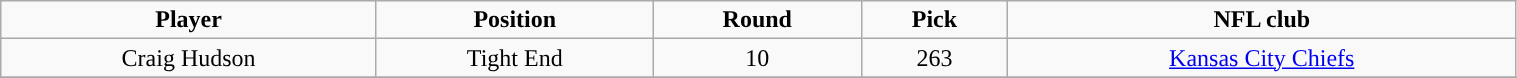<table class="wikitable" width="80%">
<tr style="text-align:center; ">
<td><strong>Player</strong></td>
<td><strong>Position</strong></td>
<td><strong>Round</strong></td>
<td><strong>Pick</strong></td>
<td><strong>NFL club</strong></td>
</tr>
<tr align="center" bgcolor="">
<td>Craig Hudson</td>
<td>Tight End</td>
<td>10</td>
<td>263</td>
<td><a href='#'>Kansas City Chiefs</a></td>
</tr>
<tr align="center" bgcolor="">
</tr>
</table>
